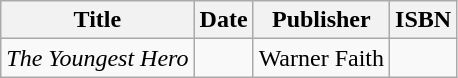<table class="wikitable">
<tr>
<th>Title</th>
<th>Date</th>
<th>Publisher</th>
<th>ISBN</th>
</tr>
<tr>
<td><em>The Youngest Hero</em></td>
<td></td>
<td>Warner Faith</td>
<td></td>
</tr>
</table>
